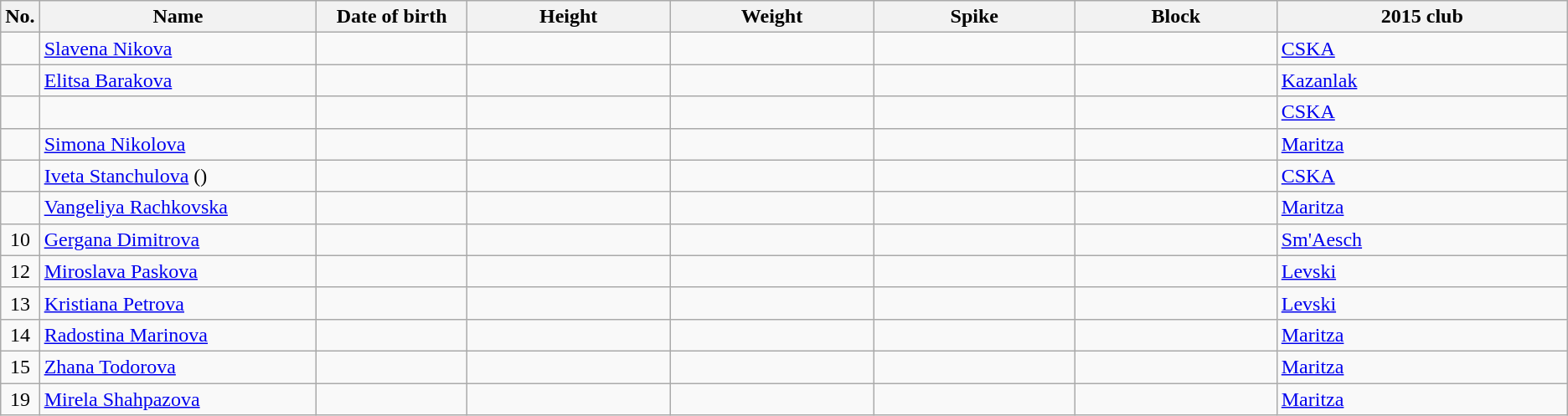<table class="wikitable sortable" style="text-align:center;">
<tr>
<th>No.</th>
<th style="width:15em">Name</th>
<th style="width:8em">Date of birth</th>
<th style="width:11em">Height</th>
<th style="width:11em">Weight</th>
<th style="width:11em">Spike</th>
<th style="width:11em">Block</th>
<th style="width:16em">2015 club</th>
</tr>
<tr>
<td></td>
<td align=left><a href='#'>Slavena Nikova</a></td>
<td align=right></td>
<td></td>
<td></td>
<td></td>
<td></td>
<td align=left> <a href='#'>CSKA</a></td>
</tr>
<tr>
<td></td>
<td align=left><a href='#'>Elitsa Barakova</a></td>
<td align=right></td>
<td></td>
<td></td>
<td></td>
<td></td>
<td align=left> <a href='#'>Kazanlak</a></td>
</tr>
<tr>
<td></td>
<td align=left></td>
<td align=right></td>
<td></td>
<td></td>
<td></td>
<td></td>
<td align=left> <a href='#'>CSKA</a></td>
</tr>
<tr>
<td></td>
<td align=left><a href='#'>Simona Nikolova</a></td>
<td align=right></td>
<td></td>
<td></td>
<td></td>
<td></td>
<td align=left> <a href='#'>Maritza</a></td>
</tr>
<tr>
<td></td>
<td align=left><a href='#'>Iveta Stanchulova</a> ()</td>
<td align=right></td>
<td></td>
<td></td>
<td></td>
<td></td>
<td align=left> <a href='#'>CSKA</a></td>
</tr>
<tr>
<td></td>
<td align=left><a href='#'>Vangeliya Rachkovska</a></td>
<td align=right></td>
<td></td>
<td></td>
<td></td>
<td></td>
<td align=left> <a href='#'>Maritza</a></td>
</tr>
<tr>
<td>10</td>
<td align=left><a href='#'>Gergana Dimitrova</a></td>
<td align=right></td>
<td></td>
<td></td>
<td></td>
<td></td>
<td align=left> <a href='#'>Sm'Aesch</a></td>
</tr>
<tr>
<td>12</td>
<td align=left><a href='#'>Miroslava Paskova</a></td>
<td align=right></td>
<td></td>
<td></td>
<td></td>
<td></td>
<td align=left> <a href='#'>Levski</a></td>
</tr>
<tr>
<td>13</td>
<td align=left><a href='#'>Kristiana Petrova</a></td>
<td align=right></td>
<td></td>
<td></td>
<td></td>
<td></td>
<td align=left> <a href='#'>Levski</a></td>
</tr>
<tr>
<td>14</td>
<td align=left><a href='#'>Radostina Marinova</a></td>
<td align=right></td>
<td></td>
<td></td>
<td></td>
<td></td>
<td align=left> <a href='#'>Maritza</a></td>
</tr>
<tr>
<td>15</td>
<td align=left><a href='#'>Zhana Todorova</a></td>
<td align=right></td>
<td></td>
<td></td>
<td></td>
<td></td>
<td align=left> <a href='#'>Maritza</a></td>
</tr>
<tr>
<td>19</td>
<td align=left><a href='#'>Mirela Shahpazova</a></td>
<td align=right></td>
<td></td>
<td></td>
<td></td>
<td></td>
<td align=left> <a href='#'>Maritza</a></td>
</tr>
</table>
